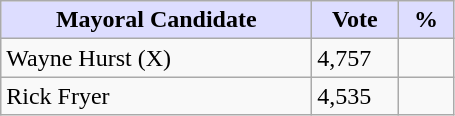<table class="wikitable">
<tr>
<th style="background:#ddf; width:200px;">Mayoral Candidate </th>
<th style="background:#ddf; width:50px;">Vote</th>
<th style="background:#ddf; width:30px;">%</th>
</tr>
<tr>
<td>Wayne Hurst (X)</td>
<td>4,757</td>
<td></td>
</tr>
<tr>
<td>Rick Fryer</td>
<td>4,535</td>
<td></td>
</tr>
</table>
